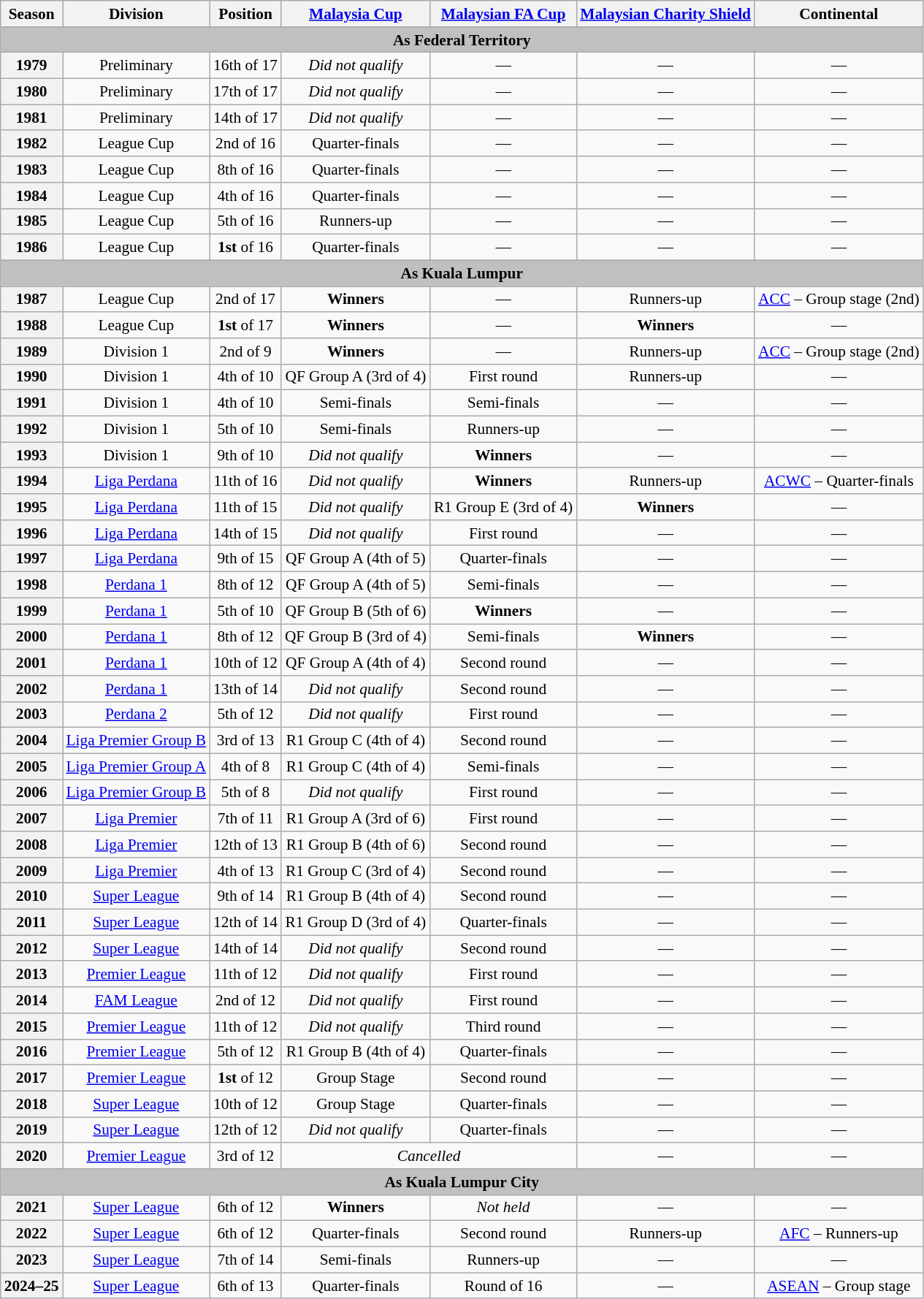<table class="wikitable" style="font-size:89%;">
<tr>
<th>Season</th>
<th>Division</th>
<th>Position</th>
<th><a href='#'>Malaysia Cup</a></th>
<th><a href='#'>Malaysian FA Cup</a></th>
<th><a href='#'>Malaysian Charity Shield</a></th>
<th>Continental</th>
</tr>
<tr>
<td colspan="8" align="center" bgcolor="#C0C0C0"><strong>As Federal Territory</strong></td>
</tr>
<tr>
<th style="text-align:center;">1979</th>
<td style="text-align:center;">Preliminary</td>
<td style="text-align:center;">16th of 17</td>
<td style="text-align:center;"><em>Did not qualify</em></td>
<td style="text-align:center;">—</td>
<td style="text-align:center;">—</td>
<td style="text-align:center;">—</td>
</tr>
<tr>
<th style="text-align:center;">1980</th>
<td style="text-align:center;">Preliminary</td>
<td style="text-align:center;">17th of 17</td>
<td style="text-align:center;"><em>Did not qualify</em></td>
<td style="text-align:center;">—</td>
<td style="text-align:center;">—</td>
<td style="text-align:center;">—</td>
</tr>
<tr>
<th style="text-align:center;">1981</th>
<td style="text-align:center;">Preliminary</td>
<td style="text-align:center;">14th of 17</td>
<td style="text-align:center;"><em>Did not qualify</em></td>
<td style="text-align:center;">—</td>
<td style="text-align:center;">—</td>
<td style="text-align:center;">—</td>
</tr>
<tr>
<th style="text-align:center;">1982</th>
<td style="text-align:center;">League Cup</td>
<td style="text-align:center;">2nd of 16</td>
<td style="text-align:center;">Quarter-finals</td>
<td style="text-align:center;">—</td>
<td style="text-align:center;">—</td>
<td style="text-align:center;">—</td>
</tr>
<tr>
<th style="text-align:center;">1983</th>
<td style="text-align:center;">League Cup</td>
<td style="text-align:center;">8th of 16</td>
<td style="text-align:center;">Quarter-finals</td>
<td style="text-align:center;">—</td>
<td style="text-align:center;">—</td>
<td style="text-align:center;">—</td>
</tr>
<tr>
<th style="text-align:center;">1984</th>
<td style="text-align:center;">League Cup</td>
<td style="text-align:center;">4th of 16</td>
<td style="text-align:center;">Quarter-finals</td>
<td style="text-align:center;">—</td>
<td style="text-align:center;">—</td>
<td style="text-align:center;">—</td>
</tr>
<tr>
<th style="text-align:center;">1985</th>
<td style="text-align:center;">League Cup</td>
<td style="text-align:center;">5th of 16</td>
<td style="text-align:center;">Runners-up</td>
<td style="text-align:center;">—</td>
<td style="text-align:center;">—</td>
<td style="text-align:center;">—</td>
</tr>
<tr>
<th style="text-align:center;">1986</th>
<td style="text-align:center;">League Cup</td>
<td style="text-align:center;"><strong>1st</strong> of 16</td>
<td style="text-align:center;">Quarter-finals</td>
<td style="text-align:center;">—</td>
<td style="text-align:center;">—</td>
<td style="text-align:center;">—</td>
</tr>
<tr>
<td colspan="8" align="center" bgcolor="#C0C0C0"><strong>As Kuala Lumpur</strong></td>
</tr>
<tr>
<th style="text-align:center;">1987</th>
<td style="text-align:center;">League Cup</td>
<td style="text-align:center;">2nd of 17</td>
<td style="text-align:center;"><strong>Winners</strong></td>
<td style="text-align:center;">—</td>
<td style="text-align:center;">Runners-up</td>
<td style="text-align:center;"><a href='#'>ACC</a> – Group stage (2nd)</td>
</tr>
<tr>
<th style="text-align:center;">1988</th>
<td style="text-align:center;">League Cup</td>
<td style="text-align:center;"><strong>1st</strong> of 17</td>
<td style="text-align:center;"><strong>Winners</strong></td>
<td style="text-align:center;">—</td>
<td style="text-align:center;"><strong>Winners</strong></td>
<td style="text-align:center;">—</td>
</tr>
<tr>
<th style="text-align:center;">1989</th>
<td style="text-align:center;">Division 1</td>
<td style="text-align:center;">2nd of 9</td>
<td style="text-align:center;"><strong>Winners</strong></td>
<td style="text-align:center;">—</td>
<td style="text-align:center;">Runners-up</td>
<td style="text-align:center;"><a href='#'>ACC</a> – Group stage (2nd)</td>
</tr>
<tr>
<th style="text-align:center;">1990</th>
<td style="text-align:center;">Division 1</td>
<td style="text-align:center;">4th of 10</td>
<td style="text-align:center;">QF Group A (3rd of 4)</td>
<td style="text-align:center;">First round</td>
<td style="text-align:center;">Runners-up</td>
<td style="text-align:center;">—</td>
</tr>
<tr>
<th style="text-align:center;">1991</th>
<td style="text-align:center;">Division 1</td>
<td style="text-align:center;">4th of 10</td>
<td style="text-align:center;">Semi-finals</td>
<td style="text-align:center;">Semi-finals</td>
<td style="text-align:center;">—</td>
<td style="text-align:center;">—</td>
</tr>
<tr>
<th style="text-align:center;">1992</th>
<td style="text-align:center;">Division 1</td>
<td style="text-align:center;">5th of 10</td>
<td style="text-align:center;">Semi-finals</td>
<td style="text-align:center;">Runners-up</td>
<td style="text-align:center;">—</td>
<td style="text-align:center;">—</td>
</tr>
<tr>
<th style="text-align:center;">1993</th>
<td style="text-align:center;">Division 1</td>
<td style="text-align:center;">9th of 10</td>
<td style="text-align:center;"><em>Did not qualify</em></td>
<td style="text-align:center;"><strong>Winners</strong></td>
<td style="text-align:center;">—</td>
<td style="text-align:center;">—</td>
</tr>
<tr>
<th style="text-align:center;">1994</th>
<td style="text-align:center;"><a href='#'>Liga Perdana</a></td>
<td style="text-align:center;">11th of 16</td>
<td style="text-align:center;"><em>Did not qualify</em></td>
<td style="text-align:center;"><strong>Winners</strong></td>
<td style="text-align:center;">Runners-up</td>
<td style="text-align:center;"><a href='#'>ACWC</a> – Quarter-finals</td>
</tr>
<tr>
<th style="text-align:center;">1995</th>
<td style="text-align:center;"><a href='#'>Liga Perdana</a></td>
<td style="text-align:center;">11th of 15</td>
<td style="text-align:center;"><em>Did not qualify</em></td>
<td style="text-align:center;">R1 Group E (3rd of 4)</td>
<td style="text-align:center;"><strong>Winners</strong></td>
<td style="text-align:center;">—</td>
</tr>
<tr>
<th style="text-align:center;">1996</th>
<td style="text-align:center;"><a href='#'>Liga Perdana</a></td>
<td style="text-align:center;">14th of 15</td>
<td style="text-align:center;"><em>Did not qualify</em></td>
<td style="text-align:center;">First round</td>
<td style="text-align:center;">—</td>
<td style="text-align:center;">—</td>
</tr>
<tr>
<th style="text-align:center;">1997</th>
<td style="text-align:center;"><a href='#'>Liga Perdana</a></td>
<td style="text-align:center;">9th of 15</td>
<td style="text-align:center;">QF Group A (4th of 5)</td>
<td style="text-align:center;">Quarter-finals</td>
<td style="text-align:center;">—</td>
<td style="text-align:center;">—</td>
</tr>
<tr>
<th style="text-align:center;">1998</th>
<td style="text-align:center;"><a href='#'>Perdana 1</a></td>
<td style="text-align:center;">8th of 12</td>
<td style="text-align:center;">QF Group A (4th of 5)</td>
<td style="text-align:center;">Semi-finals</td>
<td style="text-align:center;">—</td>
<td style="text-align:center;">—</td>
</tr>
<tr>
<th style="text-align:center;">1999</th>
<td style="text-align:center;"><a href='#'>Perdana 1</a></td>
<td style="text-align:center;">5th of 10</td>
<td style="text-align:center;">QF Group B (5th of 6)</td>
<td style="text-align:center;"><strong>Winners</strong></td>
<td style="text-align:center;">—</td>
<td style="text-align:center;">—</td>
</tr>
<tr>
<th style="text-align:center;">2000</th>
<td style="text-align:center;"><a href='#'>Perdana 1</a></td>
<td style="text-align:center;">8th of 12</td>
<td style="text-align:center;">QF Group B (3rd of 4)</td>
<td style="text-align:center;">Semi-finals</td>
<td style="text-align:center;"><strong>Winners</strong></td>
<td style="text-align:center;">—</td>
</tr>
<tr>
<th style="text-align:center;">2001<br></th>
<td style="text-align:center;"><a href='#'>Perdana 1</a></td>
<td style="text-align:center;">10th of 12</td>
<td style="text-align:center;">QF Group A (4th of 4)</td>
<td style="text-align:center;">Second round</td>
<td style="text-align:center;">—</td>
<td style="text-align:center;">—</td>
</tr>
<tr>
<th style="text-align:center;">2002</th>
<td style="text-align:center;"><a href='#'>Perdana 1</a></td>
<td style="text-align:center;">13th of 14</td>
<td style="text-align:center;"><em>Did not qualify</em></td>
<td style="text-align:center;">Second round</td>
<td style="text-align:center;">—</td>
<td style="text-align:center;">—</td>
</tr>
<tr>
<th style="text-align:center;">2003</th>
<td style="text-align:center;"><a href='#'>Perdana 2</a></td>
<td style="text-align:center;">5th of 12</td>
<td style="text-align:center;"><em>Did not qualify</em></td>
<td style="text-align:center;">First round</td>
<td style="text-align:center;">—</td>
<td style="text-align:center;">—</td>
</tr>
<tr>
<th style="text-align:center;">2004</th>
<td style="text-align:center;"><a href='#'>Liga Premier Group B</a></td>
<td style="text-align:center;">3rd of 13</td>
<td style="text-align:center;">R1 Group C (4th of 4)</td>
<td style="text-align:center;">Second round</td>
<td style="text-align:center;">—</td>
<td style="text-align:center;">—</td>
</tr>
<tr>
<th style="text-align:center;">2005</th>
<td style="text-align:center;"><a href='#'>Liga Premier Group A</a></td>
<td style="text-align:center;">4th of 8</td>
<td style="text-align:center;">R1 Group C (4th of 4)</td>
<td style="text-align:center;">Semi-finals</td>
<td style="text-align:center;">—</td>
<td style="text-align:center;">—</td>
</tr>
<tr>
<th style="text-align:center;">2006</th>
<td style="text-align:center;"><a href='#'>Liga Premier Group B</a></td>
<td style="text-align:center;">5th of 8</td>
<td style="text-align:center;"><em>Did not qualify</em></td>
<td style="text-align:center;">First round</td>
<td style="text-align:center;">—</td>
<td style="text-align:center;">—</td>
</tr>
<tr>
<th style="text-align:center;">2007</th>
<td style="text-align:center;"><a href='#'>Liga Premier</a></td>
<td style="text-align:center;">7th of 11</td>
<td style="text-align:center;">R1 Group A (3rd of 6)</td>
<td style="text-align:center;">First round</td>
<td style="text-align:center;">—</td>
<td style="text-align:center;">—</td>
</tr>
<tr>
<th style="text-align:center;">2008</th>
<td style="text-align:center;"><a href='#'>Liga Premier</a></td>
<td style="text-align:center;">12th of 13</td>
<td style="text-align:center;">R1 Group B (4th of 6)</td>
<td style="text-align:center;">Second round</td>
<td style="text-align:center;">—</td>
<td style="text-align:center;">—</td>
</tr>
<tr>
<th style="text-align:center;">2009</th>
<td style="text-align:center;"><a href='#'>Liga Premier</a></td>
<td style="text-align:center;">4th of 13</td>
<td style="text-align:center;">R1 Group C (3rd of 4)</td>
<td style="text-align:center;">Second round</td>
<td style="text-align:center;">—</td>
<td style="text-align:center;">—</td>
</tr>
<tr>
<th style="text-align:center;">2010<br></th>
<td style="text-align:center;"><a href='#'>Super League</a></td>
<td style="text-align:center;">9th of 14</td>
<td style="text-align:center;">R1 Group B (4th of 4)</td>
<td style="text-align:center;">Second round</td>
<td style="text-align:center;">—</td>
<td style="text-align:center;">—</td>
</tr>
<tr>
<th style="text-align:center;">2011<br></th>
<td style="text-align:center;"><a href='#'>Super League</a></td>
<td style="text-align:center;">12th of 14</td>
<td style="text-align:center;">R1 Group D (3rd of 4)</td>
<td style="text-align:center;">Quarter-finals</td>
<td style="text-align:center;">—</td>
<td style="text-align:center;">—</td>
</tr>
<tr>
<th style="text-align:center;">2012<br></th>
<td style="text-align:center;"><a href='#'>Super League</a></td>
<td style="text-align:center;">14th of 14</td>
<td style="text-align:center;"><em>Did not qualify</em></td>
<td style="text-align:center;">Second round</td>
<td style="text-align:center;">—</td>
<td style="text-align:center;">—</td>
</tr>
<tr>
<th style="text-align:center;">2013</th>
<td style="text-align:center;"><a href='#'>Premier League</a></td>
<td style="text-align:center;">11th of 12</td>
<td style="text-align:center;"><em>Did not qualify</em></td>
<td style="text-align:center;">First round</td>
<td style="text-align:center;">—</td>
<td style="text-align:center;">—</td>
</tr>
<tr>
<th style="text-align:center;">2014</th>
<td style="text-align:center;"><a href='#'>FAM League</a></td>
<td style="text-align:center;">2nd of 12</td>
<td style="text-align:center;"><em>Did not qualify</em></td>
<td style="text-align:center;">First round</td>
<td style="text-align:center;">—</td>
<td style="text-align:center;">—</td>
</tr>
<tr>
<th style="text-align:center;">2015</th>
<td style="text-align:center;"><a href='#'>Premier League</a></td>
<td style="text-align:center;">11th of 12</td>
<td style="text-align:center;"><em>Did not qualify</em></td>
<td style="text-align:center;">Third round</td>
<td style="text-align:center;">—</td>
<td style="text-align:center;">—</td>
</tr>
<tr>
<th style="text-align:center;">2016</th>
<td style="text-align:center;"><a href='#'>Premier League</a></td>
<td style="text-align:center;">5th of 12</td>
<td style="text-align:center;">R1 Group B (4th of 4)</td>
<td style="text-align:center;">Quarter-finals</td>
<td style="text-align:center;">—</td>
<td style="text-align:center;">—</td>
</tr>
<tr>
<th style="text-align:center;">2017<br></th>
<td style="text-align:center;"><a href='#'>Premier League</a></td>
<td style="text-align:center;"><strong>1st</strong> of 12</td>
<td style="text-align:center;">Group Stage</td>
<td style="text-align:center;">Second round</td>
<td style="text-align:center;">—</td>
<td style="text-align:center;">—</td>
</tr>
<tr>
<th style="text-align:center;">2018<br></th>
<td style="text-align:center;"><a href='#'>Super League</a></td>
<td style="text-align:center;">10th of 12</td>
<td style="text-align:center;">Group Stage</td>
<td style="text-align:center;">Quarter-finals</td>
<td style="text-align:center;">—</td>
<td style="text-align:center;">—</td>
</tr>
<tr>
<th style="text-align:center;">2019<br></th>
<td style="text-align:center;"><a href='#'>Super League</a></td>
<td style="text-align:center;">12th of 12</td>
<td style="text-align:center;"><em>Did not qualify</em></td>
<td style="text-align:center;">Quarter-finals</td>
<td style="text-align:center;">—</td>
<td style="text-align:center;">—</td>
</tr>
<tr>
<th style="text-align:center;">2020<br></th>
<td style="text-align:center;"><a href='#'>Premier League</a></td>
<td style="text-align:center;">3rd of 12</td>
<td colspan="2" align="center"><em>Cancelled</em></td>
<td style="text-align:center;">—</td>
<td style="text-align:center;">—</td>
</tr>
<tr>
<td colspan="8" align="center" bgcolor="#C0C0C0"><strong>As Kuala Lumpur City</strong></td>
</tr>
<tr>
<th style="text-align:center;">2021<br></th>
<td style="text-align:center;"><a href='#'>Super League</a></td>
<td style="text-align:center;">6th of 12</td>
<td style="text-align:center;"><strong>Winners</strong></td>
<td align="center"><em>Not held</em></td>
<td style="text-align:center;">—</td>
<td style="text-align:center;">—</td>
</tr>
<tr>
<th style="text-align:center;">2022<br></th>
<td style="text-align:center;"><a href='#'>Super League</a></td>
<td style="text-align:center;">6th of 12</td>
<td style="text-align:center;">Quarter-finals</td>
<td style="text-align:center;">Second round</td>
<td style="text-align:center;">Runners-up</td>
<td style="text-align:center;"><a href='#'>AFC</a> – Runners-up</td>
</tr>
<tr>
<th style="text-align:center;">2023<br></th>
<td style="text-align:center;"><a href='#'>Super League</a></td>
<td style="text-align:center;">7th of 14</td>
<td style="text-align:center;">Semi-finals</td>
<td style="text-align:center;">Runners-up</td>
<td style="text-align:center;">—</td>
<td style="text-align:center;">—</td>
</tr>
<tr>
<th style="text-align:center;">2024–25<br></th>
<td style="text-align:center;"><a href='#'>Super League</a></td>
<td style="text-align:center;">6th of 13</td>
<td style="text-align:center;">Quarter-finals</td>
<td style="text-align:center;">Round of 16</td>
<td style="text-align:center;">—</td>
<td style="text-align:center;"><a href='#'>ASEAN</a> – Group stage</td>
</tr>
</table>
